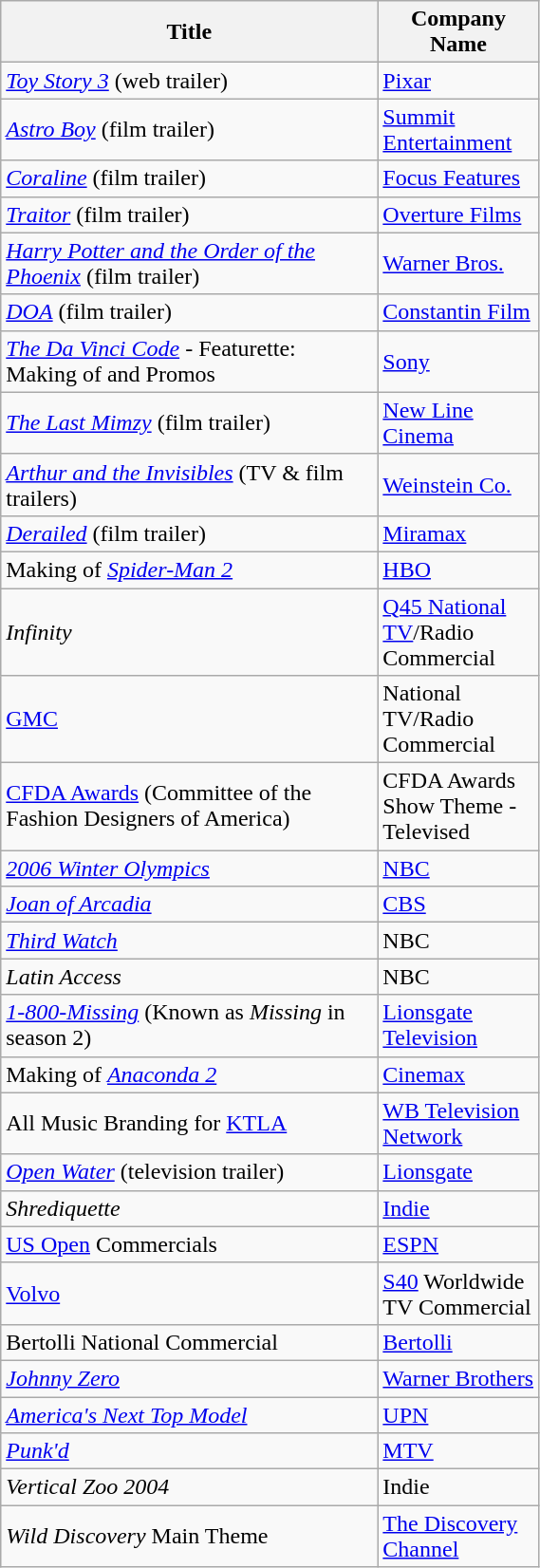<table class="wikitable"  style="width:30%;">
<tr>
<th width=70%>Title</th>
<th width=30%>Company Name</th>
</tr>
<tr>
<td><em><a href='#'>Toy Story 3</a></em> (web trailer)</td>
<td><a href='#'>Pixar</a></td>
</tr>
<tr>
<td><em><a href='#'>Astro Boy</a></em> (film trailer)</td>
<td><a href='#'>Summit Entertainment</a></td>
</tr>
<tr>
<td><em><a href='#'>Coraline</a></em> (film trailer)</td>
<td><a href='#'>Focus Features</a></td>
</tr>
<tr>
<td><em><a href='#'>Traitor</a></em> (film trailer)</td>
<td><a href='#'>Overture Films</a></td>
</tr>
<tr>
<td><em><a href='#'>Harry Potter and the Order of the Phoenix</a></em> (film trailer)</td>
<td><a href='#'>Warner Bros.</a></td>
</tr>
<tr>
<td><em><a href='#'>DOA</a></em> (film trailer)</td>
<td><a href='#'>Constantin Film</a></td>
</tr>
<tr>
<td><em><a href='#'>The Da Vinci Code</a></em> - Featurette: Making of and Promos</td>
<td><a href='#'>Sony</a></td>
</tr>
<tr>
<td><em><a href='#'>The Last Mimzy</a></em> (film trailer)</td>
<td><a href='#'>New Line Cinema</a></td>
</tr>
<tr>
<td><em><a href='#'>Arthur and the Invisibles</a></em> (TV & film trailers)</td>
<td><a href='#'>Weinstein Co.</a></td>
</tr>
<tr>
<td><em><a href='#'>Derailed</a></em> (film trailer)</td>
<td><a href='#'>Miramax</a></td>
</tr>
<tr>
<td>Making of <em><a href='#'>Spider-Man 2</a></em></td>
<td><a href='#'>HBO</a></td>
</tr>
<tr>
<td><em>Infinity</em></td>
<td><a href='#'>Q45 National TV</a>/Radio Commercial</td>
</tr>
<tr>
<td><a href='#'>GMC</a></td>
<td>National TV/Radio Commercial</td>
</tr>
<tr>
<td><a href='#'>CFDA Awards</a> (Committee of the Fashion Designers of America)</td>
<td>CFDA Awards Show Theme - Televised</td>
</tr>
<tr>
<td><em><a href='#'>2006 Winter Olympics</a></em></td>
<td><a href='#'>NBC</a></td>
</tr>
<tr>
<td><em><a href='#'>Joan of Arcadia</a></em></td>
<td><a href='#'>CBS</a></td>
</tr>
<tr>
<td><em><a href='#'>Third Watch</a></em></td>
<td>NBC</td>
</tr>
<tr>
<td><em>Latin Access</em></td>
<td>NBC</td>
</tr>
<tr>
<td><em><a href='#'>1-800-Missing</a></em> (Known as <em>Missing</em> in season 2)</td>
<td><a href='#'>Lionsgate Television</a></td>
</tr>
<tr>
<td>Making of <em><a href='#'>Anaconda 2</a></em></td>
<td><a href='#'>Cinemax</a></td>
</tr>
<tr>
<td>All Music Branding for <a href='#'>KTLA</a></td>
<td><a href='#'>WB Television Network</a></td>
</tr>
<tr>
<td><em><a href='#'>Open Water</a></em> (television trailer)</td>
<td><a href='#'>Lionsgate</a></td>
</tr>
<tr>
<td><em>Shrediquette</em></td>
<td><a href='#'>Indie</a></td>
</tr>
<tr>
<td><a href='#'>US Open</a> Commercials</td>
<td><a href='#'>ESPN</a></td>
</tr>
<tr>
<td><a href='#'>Volvo</a></td>
<td><a href='#'>S40</a> Worldwide TV Commercial</td>
</tr>
<tr>
<td>Bertolli National Commercial</td>
<td><a href='#'>Bertolli</a></td>
</tr>
<tr>
<td><em><a href='#'>Johnny Zero</a></em></td>
<td><a href='#'>Warner Brothers</a></td>
</tr>
<tr>
<td><em><a href='#'>America's Next Top Model</a></em></td>
<td><a href='#'>UPN</a></td>
</tr>
<tr>
<td><em><a href='#'>Punk'd</a></em></td>
<td><a href='#'>MTV</a></td>
</tr>
<tr>
<td><em>Vertical Zoo 2004</em></td>
<td>Indie</td>
</tr>
<tr>
<td><em>Wild Discovery</em> Main Theme</td>
<td><a href='#'>The Discovery Channel</a></td>
</tr>
</table>
